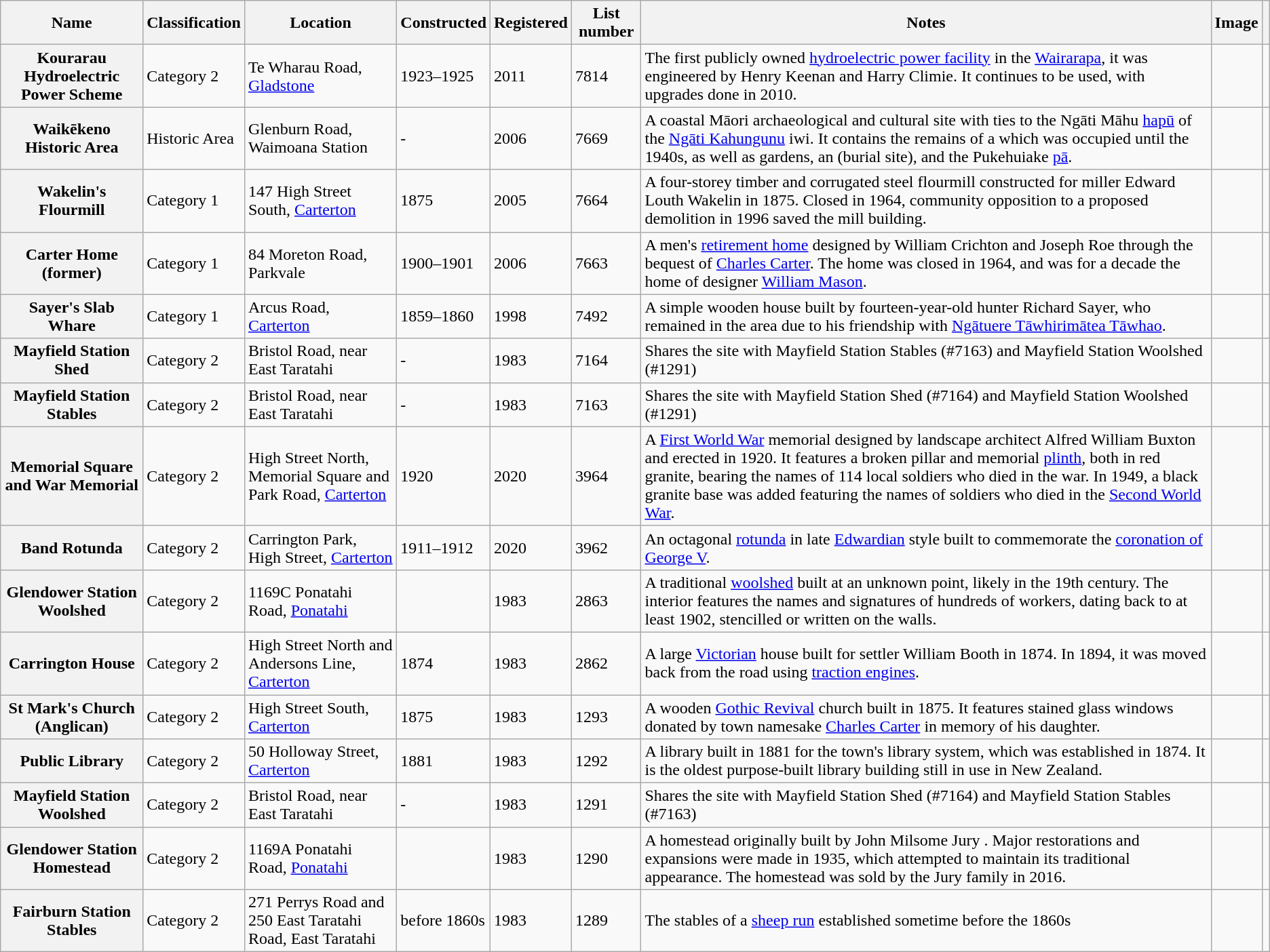<table class="wikitable sortable sticky-header">
<tr>
<th scope="col">Name</th>
<th scope="col">Classification</th>
<th scope="col">Location</th>
<th scope="col">Constructed</th>
<th scope="col">Registered</th>
<th scope="col">List number</th>
<th class="unsortable" scope="col">Notes</th>
<th class="unsortable" scope="col">Image</th>
<th class="unsortable" scope="col"></th>
</tr>
<tr>
<th scope="row">Kourarau Hydroelectric Power Scheme</th>
<td>Category 2</td>
<td>Te Wharau Road, <a href='#'>Gladstone</a></td>
<td>1923–1925</td>
<td>2011</td>
<td>7814</td>
<td>The first publicly owned <a href='#'>hydroelectric power facility</a> in the <a href='#'>Wairarapa</a>, it was engineered by Henry Keenan and Harry Climie. It continues to be used, with upgrades done in 2010.</td>
<td></td>
<td></td>
</tr>
<tr>
<th scope="row">Waikēkeno Historic Area</th>
<td>Historic Area</td>
<td>Glenburn Road, Waimoana Station</td>
<td>-</td>
<td>2006</td>
<td>7669</td>
<td>A coastal Māori archaeological and cultural site with ties to the Ngāti Māhu <a href='#'>hapū</a> of the <a href='#'>Ngāti Kahungunu</a> iwi. It contains the remains of a  which was occupied until the 1940s, as well as gardens, an  (burial site), and the Pukehuiake <a href='#'>pā</a>.</td>
<td></td>
<td></td>
</tr>
<tr>
<th scope="row">Wakelin's Flourmill</th>
<td>Category 1</td>
<td>147 High Street South, <a href='#'>Carterton</a></td>
<td>1875</td>
<td>2005</td>
<td>7664</td>
<td>A four-storey timber and corrugated steel flourmill constructed for miller Edward Louth Wakelin in 1875. Closed in 1964, community opposition to a proposed demolition in 1996 saved the mill building.</td>
<td></td>
<td></td>
</tr>
<tr>
<th scope="row">Carter Home (former)</th>
<td>Category 1</td>
<td>84 Moreton Road, Parkvale</td>
<td>1900–1901</td>
<td>2006</td>
<td>7663</td>
<td>A men's <a href='#'>retirement home</a> designed by William Crichton and Joseph Roe through the bequest of <a href='#'>Charles Carter</a>. The home was closed in 1964, and was for a decade the home of designer <a href='#'>William Mason</a>.</td>
<td></td>
<td></td>
</tr>
<tr>
<th scope="row">Sayer's Slab Whare</th>
<td>Category 1</td>
<td>Arcus Road, <a href='#'>Carterton</a></td>
<td>1859–1860</td>
<td>1998</td>
<td>7492</td>
<td>A simple wooden house built by fourteen-year-old hunter Richard Sayer, who remained in the area due to his friendship with <a href='#'>Ngātuere Tāwhirimātea Tāwhao</a>.</td>
<td></td>
<td></td>
</tr>
<tr>
<th scope="row">Mayfield Station Shed</th>
<td>Category 2</td>
<td>Bristol Road, near East Taratahi</td>
<td>-</td>
<td>1983</td>
<td>7164</td>
<td>Shares the site with Mayfield Station Stables (#7163) and Mayfield Station Woolshed (#1291)</td>
<td></td>
<td></td>
</tr>
<tr>
<th scope="row">Mayfield Station Stables</th>
<td>Category 2</td>
<td>Bristol Road, near East Taratahi</td>
<td>-</td>
<td>1983</td>
<td>7163</td>
<td>Shares the site with Mayfield Station Shed (#7164) and Mayfield Station Woolshed (#1291)</td>
<td></td>
<td></td>
</tr>
<tr>
<th scope="row">Memorial Square and War Memorial</th>
<td>Category 2</td>
<td>High Street North, Memorial Square and Park Road, <a href='#'>Carterton</a></td>
<td>1920</td>
<td>2020</td>
<td>3964</td>
<td>A <a href='#'>First World War</a> memorial designed by landscape architect Alfred William Buxton and erected in 1920. It features a broken pillar and memorial <a href='#'>plinth</a>, both in red granite, bearing the names of 114 local soldiers who died in the war. In 1949, a black granite base was added featuring the names of soldiers who died in the <a href='#'>Second World War</a>.</td>
<td></td>
<td></td>
</tr>
<tr>
<th scope="row">Band Rotunda</th>
<td>Category 2</td>
<td>Carrington Park, High Street, <a href='#'>Carterton</a></td>
<td>1911–1912</td>
<td>2020</td>
<td>3962</td>
<td>An octagonal <a href='#'>rotunda</a> in late <a href='#'>Edwardian</a> style built to commemorate the <a href='#'>coronation of George V</a>.</td>
<td></td>
<td></td>
</tr>
<tr>
<th scope="row">Glendower Station Woolshed</th>
<td>Category 2</td>
<td>1169C Ponatahi Road, <a href='#'>Ponatahi</a></td>
<td></td>
<td>1983</td>
<td>2863</td>
<td>A traditional <a href='#'>woolshed</a> built at an unknown point, likely in the 19th century. The interior features the names and signatures of hundreds of workers, dating back to at least 1902, stencilled or written on the walls.</td>
<td></td>
<td></td>
</tr>
<tr>
<th scope="row">Carrington House</th>
<td>Category 2</td>
<td>High Street North and Andersons Line, <a href='#'>Carterton</a></td>
<td>1874</td>
<td>1983</td>
<td>2862</td>
<td>A large <a href='#'>Victorian</a> house built for settler William Booth in 1874. In 1894, it was moved back from the road using <a href='#'>traction engines</a>.</td>
<td></td>
<td></td>
</tr>
<tr>
<th scope="row">St Mark's Church (Anglican)</th>
<td>Category 2</td>
<td>High Street South, <a href='#'>Carterton</a></td>
<td>1875</td>
<td>1983</td>
<td>1293</td>
<td>A wooden <a href='#'>Gothic Revival</a> church built in 1875. It features stained glass windows donated by town namesake <a href='#'>Charles Carter</a> in memory of his daughter.</td>
<td></td>
<td></td>
</tr>
<tr>
<th>Public Library</th>
<td>Category 2</td>
<td>50 Holloway Street, <a href='#'>Carterton</a></td>
<td>1881</td>
<td>1983</td>
<td>1292</td>
<td>A library built in 1881 for the town's library system, which was established in 1874. It is the oldest purpose-built library building still in use in New Zealand.</td>
<td></td>
<td></td>
</tr>
<tr>
<th>Mayfield Station Woolshed</th>
<td>Category 2</td>
<td>Bristol Road, near East Taratahi</td>
<td>-</td>
<td>1983</td>
<td>1291</td>
<td>Shares the site with Mayfield Station Shed (#7164) and Mayfield Station Stables (#7163)</td>
<td></td>
<td></td>
</tr>
<tr>
<th>Glendower Station Homestead</th>
<td>Category 2</td>
<td>1169A Ponatahi Road, <a href='#'>Ponatahi</a></td>
<td></td>
<td>1983</td>
<td>1290</td>
<td>A homestead originally built by John Milsome Jury . Major restorations and expansions were made in 1935, which attempted to maintain its traditional appearance. The homestead was sold by the Jury family in 2016.</td>
<td></td>
<td></td>
</tr>
<tr>
<th>Fairburn Station Stables</th>
<td>Category 2</td>
<td>271 Perrys Road and 250 East Taratahi Road, East Taratahi</td>
<td>before 1860s</td>
<td>1983</td>
<td>1289</td>
<td>The stables of a <a href='#'>sheep run</a> established sometime before the 1860s</td>
<td></td>
<td></td>
</tr>
</table>
